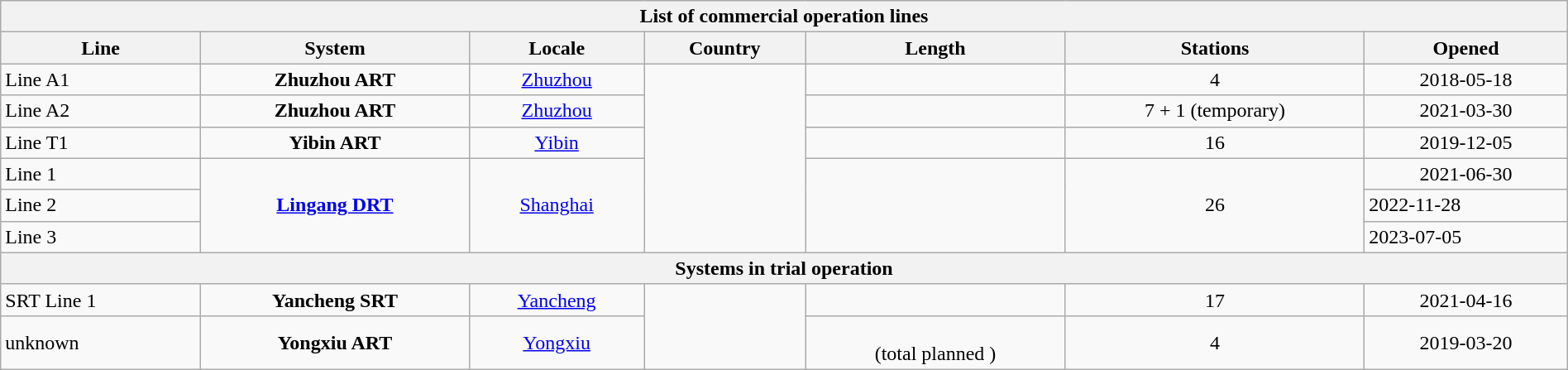<table class="wikitable sortable collapsible" style="width:100%">
<tr>
<th colspan="7">List of commercial operation lines</th>
</tr>
<tr>
<th scope="col">Line</th>
<th scope="col">System</th>
<th scope="col">Locale</th>
<th scope="col">Country</th>
<th scope="col">Length</th>
<th scope="col">Stations</th>
<th scope="col">Opened</th>
</tr>
<tr>
<td>Line A1 </td>
<td style="text-align:center"><strong>Zhuzhou ART</strong></td>
<td style="text-align:center"><a href='#'>Zhuzhou</a></td>
<td style="text-align:center" rowspan="6"></td>
<td style="text-align:center"></td>
<td style="text-align:center">4</td>
<td style="text-align:center">2018-05-18</td>
</tr>
<tr>
<td>Line A2 </td>
<td style="text-align:center"><strong>Zhuzhou ART</strong></td>
<td style="text-align:center"><a href='#'>Zhuzhou</a></td>
<td style="text-align:center"></td>
<td style="text-align:center">7 + 1 (temporary)</td>
<td style="text-align:center">2021-03-30 <br></td>
</tr>
<tr>
<td>Line T1  </td>
<td style="text-align:center"><strong>Yibin ART</strong></td>
<td style="text-align:center"><a href='#'>Yibin</a></td>
<td style="text-align:center"></td>
<td style="text-align:center">16</td>
<td style="text-align:center">2019-12-05</td>
</tr>
<tr>
<td>Line 1  </td>
<td rowspan="3" style="text-align:center"><strong><a href='#'>Lingang DRT</a></strong></td>
<td rowspan="3" style="text-align:center"><a href='#'>Shanghai</a></td>
<td rowspan="3" style="text-align:center"></td>
<td rowspan="3" style="text-align:center">26</td>
<td style="text-align:center">2021-06-30</td>
</tr>
<tr>
<td>Line 2 </td>
<td>2022-11-28</td>
</tr>
<tr>
<td>Line 3 </td>
<td>2023-07-05</td>
</tr>
<tr>
<th colspan="7">Systems in trial operation</th>
</tr>
<tr>
<td>SRT Line 1</td>
<td style="text-align:center"><strong>Yancheng SRT</strong></td>
<td style="text-align:center"><a href='#'>Yancheng</a></td>
<td style="text-align:center" rowspan="2"></td>
<td style="text-align:center"></td>
<td style="text-align:center">17</td>
<td style="text-align:center">2021-04-16</td>
</tr>
<tr>
<td>unknown</td>
<td style="text-align:center"><strong>Yongxiu ART</strong></td>
<td style="text-align:center"><a href='#'>Yongxiu</a></td>
<td style="text-align:center"><br>(total planned )</td>
<td style="text-align:center">4</td>
<td style="text-align:center">2019-03-20</td>
</tr>
</table>
